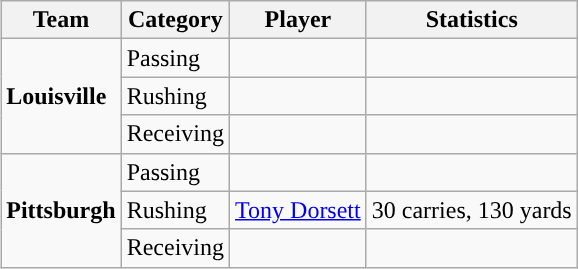<table class="wikitable" style="float: right;">
<tr>
<th>Team</th>
<th>Category</th>
<th>Player</th>
<th>Statistics</th>
</tr>
<tr>
<td rowspan=3><strong>Louisville</strong></td>
<td>Passing</td>
<td></td>
<td></td>
</tr>
<tr>
<td>Rushing</td>
<td></td>
<td></td>
</tr>
<tr>
<td>Receiving</td>
<td></td>
<td></td>
</tr>
<tr>
<td rowspan=3><strong>Pittsburgh</strong></td>
<td>Passing</td>
<td></td>
<td></td>
</tr>
<tr>
<td>Rushing</td>
<td><a href='#'>Tony Dorsett</a></td>
<td>30 carries, 130 yards</td>
</tr>
<tr>
<td>Receiving</td>
<td></td>
<td></td>
</tr>
</table>
